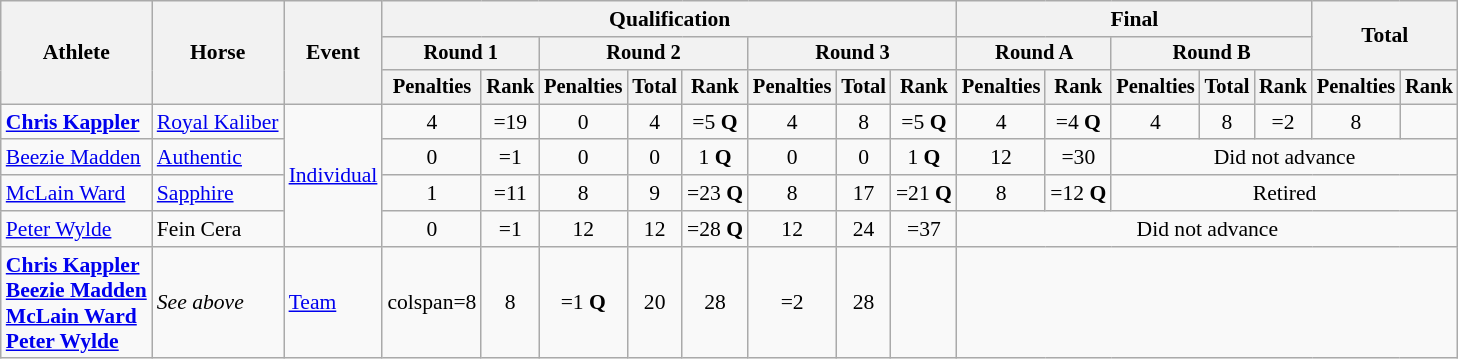<table class=wikitable style=font-size:90%;text-align:center>
<tr>
<th rowspan=3>Athlete</th>
<th rowspan=3>Horse</th>
<th rowspan=3>Event</th>
<th colspan="8">Qualification</th>
<th colspan="5">Final</th>
<th rowspan=2 colspan=2>Total</th>
</tr>
<tr style=font-size:95%>
<th colspan=2>Round 1</th>
<th colspan=3>Round 2</th>
<th colspan=3>Round 3</th>
<th colspan=2>Round A</th>
<th colspan=3>Round B</th>
</tr>
<tr style=font-size:95%>
<th>Penalties</th>
<th>Rank</th>
<th>Penalties</th>
<th>Total</th>
<th>Rank</th>
<th>Penalties</th>
<th>Total</th>
<th>Rank</th>
<th>Penalties</th>
<th>Rank</th>
<th>Penalties</th>
<th>Total</th>
<th>Rank</th>
<th>Penalties</th>
<th>Rank</th>
</tr>
<tr>
<td align=left><strong><a href='#'>Chris Kappler</a></strong></td>
<td align=left><a href='#'>Royal Kaliber</a></td>
<td align=left rowspan=4><a href='#'>Individual</a></td>
<td>4</td>
<td>=19</td>
<td>0</td>
<td>4</td>
<td>=5 <strong>Q</strong></td>
<td>4</td>
<td>8</td>
<td>=5 <strong>Q</strong></td>
<td>4</td>
<td>=4 <strong>Q</strong></td>
<td>4</td>
<td>8</td>
<td>=2</td>
<td>8</td>
<td></td>
</tr>
<tr>
<td align=left><a href='#'>Beezie Madden</a></td>
<td align=left><a href='#'>Authentic</a></td>
<td>0</td>
<td>=1</td>
<td>0</td>
<td>0</td>
<td>1 <strong>Q</strong></td>
<td>0</td>
<td>0</td>
<td>1 <strong>Q</strong></td>
<td>12</td>
<td>=30</td>
<td colspan=5>Did not advance</td>
</tr>
<tr>
<td align=left><a href='#'>McLain Ward</a></td>
<td align=left><a href='#'>Sapphire</a></td>
<td>1</td>
<td>=11</td>
<td>8</td>
<td>9</td>
<td>=23 <strong>Q</strong></td>
<td>8</td>
<td>17</td>
<td>=21 <strong>Q</strong></td>
<td>8</td>
<td>=12 <strong>Q</strong></td>
<td colspan=5>Retired</td>
</tr>
<tr>
<td align=left><a href='#'>Peter Wylde</a></td>
<td align=left>Fein Cera</td>
<td>0</td>
<td>=1</td>
<td>12</td>
<td>12</td>
<td>=28 <strong>Q</strong></td>
<td>12</td>
<td>24</td>
<td>=37</td>
<td colspan=7>Did not advance</td>
</tr>
<tr>
<td align=left><strong><a href='#'>Chris Kappler</a><br><a href='#'>Beezie Madden</a><br><a href='#'>McLain Ward</a><br><a href='#'>Peter Wylde</a></strong></td>
<td align=left><em>See above</em></td>
<td align=left><a href='#'>Team</a></td>
<td>colspan=8 </td>
<td>8</td>
<td>=1 <strong>Q</strong></td>
<td>20</td>
<td>28</td>
<td>=2</td>
<td>28</td>
<td></td>
</tr>
</table>
